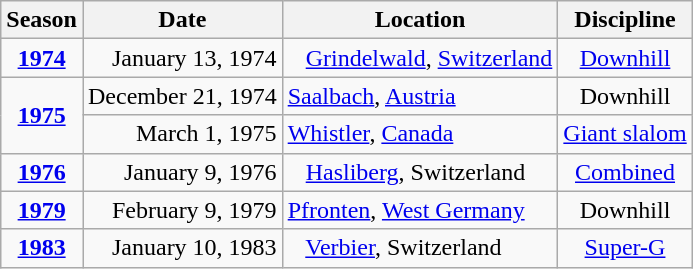<table class="wikitable">
<tr>
<th>Season</th>
<th>Date</th>
<th>Location</th>
<th>Discipline</th>
</tr>
<tr>
<td align=center><strong><a href='#'>1974</a></strong></td>
<td align=right>January 13, 1974</td>
<td>   <a href='#'>Grindelwald</a>, <a href='#'>Switzerland</a></td>
<td align=center><a href='#'>Downhill</a></td>
</tr>
<tr>
<td rowspan=2 align=center><strong><a href='#'>1975</a></strong></td>
<td align=right>December 21, 1974</td>
<td> <a href='#'>Saalbach</a>, <a href='#'>Austria</a></td>
<td align=center>Downhill</td>
</tr>
<tr>
<td align=right>March 1, 1975</td>
<td> <a href='#'>Whistler</a>, <a href='#'>Canada</a></td>
<td align=center><a href='#'>Giant slalom</a></td>
</tr>
<tr>
<td align=center><strong><a href='#'>1976</a></strong></td>
<td align=right>January 9, 1976</td>
<td>   <a href='#'>Hasliberg</a>, Switzerland</td>
<td align=center><a href='#'>Combined</a></td>
</tr>
<tr>
<td align=center><strong><a href='#'>1979</a></strong></td>
<td align=right>February 9, 1979</td>
<td> <a href='#'>Pfronten</a>, <a href='#'>West Germany</a></td>
<td align=center>Downhill</td>
</tr>
<tr>
<td align=center><strong><a href='#'>1983</a></strong></td>
<td align=right>January 10, 1983</td>
<td>   <a href='#'>Verbier</a>, Switzerland</td>
<td align=center><a href='#'>Super-G</a></td>
</tr>
</table>
